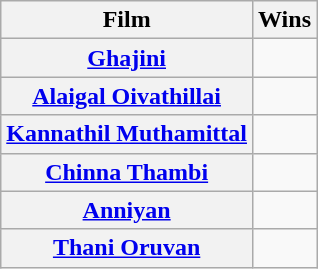<table class="wikitable" style="text-align: center">
<tr>
<th>Film</th>
<th>Wins</th>
</tr>
<tr>
<th><a href='#'>Ghajini</a></th>
<td></td>
</tr>
<tr>
<th><a href='#'>Alaigal Oivathillai</a></th>
<td></td>
</tr>
<tr>
<th><a href='#'>Kannathil Muthamittal</a></th>
<td></td>
</tr>
<tr>
<th><a href='#'>Chinna Thambi</a></th>
<td></td>
</tr>
<tr>
<th><a href='#'>Anniyan</a></th>
<td></td>
</tr>
<tr>
<th><a href='#'>Thani Oruvan</a></th>
<td></td>
</tr>
</table>
